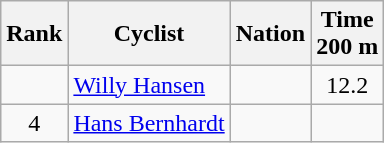<table class="wikitable sortable" style="text-align:center;">
<tr>
<th>Rank</th>
<th>Cyclist</th>
<th>Nation</th>
<th>Time<br>200 m</th>
</tr>
<tr>
<td></td>
<td align=left><a href='#'>Willy Hansen</a></td>
<td align=left></td>
<td>12.2</td>
</tr>
<tr>
<td>4</td>
<td align=left><a href='#'>Hans Bernhardt</a></td>
<td align=left></td>
<td></td>
</tr>
</table>
